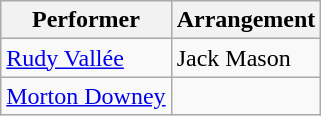<table class="wikitable">
<tr>
<th>Performer</th>
<th>Arrangement</th>
</tr>
<tr>
<td><a href='#'>Rudy Vallée</a></td>
<td>Jack Mason</td>
</tr>
<tr>
<td><a href='#'>Morton Downey</a></td>
<td></td>
</tr>
</table>
